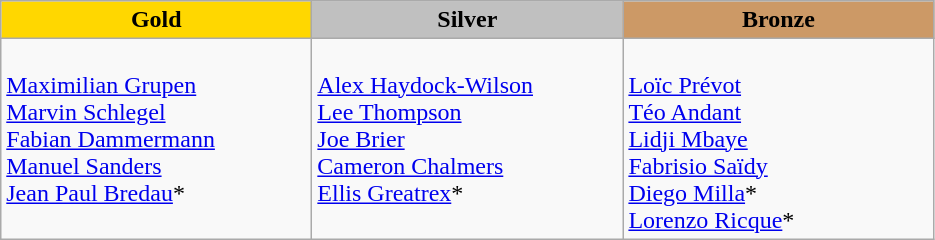<table class="wikitable" style="text-align:left">
<tr align="center">
<td width=200 bgcolor=gold><strong>Gold</strong></td>
<td width=200 bgcolor=silver><strong>Silver</strong></td>
<td width=200 bgcolor=CC9966><strong>Bronze</strong></td>
</tr>
<tr>
<td valign=top><em></em><br><a href='#'>Maximilian Grupen</a><br><a href='#'>Marvin Schlegel</a><br><a href='#'>Fabian Dammermann</a><br><a href='#'>Manuel Sanders</a><br><a href='#'>Jean Paul Bredau</a>*</td>
<td valign=top><em></em><br><a href='#'>Alex Haydock-Wilson</a><br><a href='#'>Lee Thompson</a><br><a href='#'>Joe Brier</a><br><a href='#'>Cameron Chalmers</a><br><a href='#'>Ellis Greatrex</a>*</td>
<td valign=top><em></em><br><a href='#'>Loïc Prévot</a><br><a href='#'>Téo Andant</a><br><a href='#'>Lidji Mbaye</a><br><a href='#'>Fabrisio Saïdy</a><br><a href='#'>Diego Milla</a>*<br><a href='#'>Lorenzo Ricque</a>*</td>
</tr>
</table>
